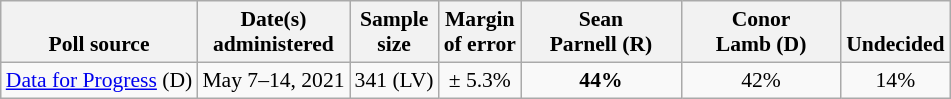<table class="wikitable" style="font-size:90%;text-align:center;">
<tr style="vertical-align:bottom">
<th>Poll source</th>
<th>Date(s)<br>administered</th>
<th>Sample<br>size</th>
<th>Margin<br>of error</th>
<th style="width:100px;">Sean<br>Parnell (R)</th>
<th style="width:100px;">Conor<br>Lamb (D)</th>
<th>Undecided</th>
</tr>
<tr>
<td style="text-align:left;"><a href='#'>Data for Progress</a> (D)</td>
<td>May 7–14, 2021</td>
<td>341 (LV)</td>
<td>± 5.3%</td>
<td><strong>44%</strong></td>
<td>42%</td>
<td>14%</td>
</tr>
</table>
